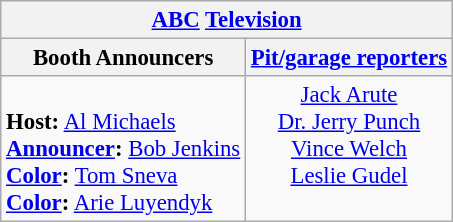<table class="wikitable" style="font-size: 95%;">
<tr>
<th colspan=2><a href='#'>ABC</a> <a href='#'>Television</a></th>
</tr>
<tr>
<th>Booth Announcers</th>
<th><a href='#'>Pit/garage reporters</a></th>
</tr>
<tr>
<td valign="top"><br><strong>Host:</strong> <a href='#'>Al Michaels</a><br>
<strong><a href='#'>Announcer</a>:</strong> <a href='#'>Bob Jenkins</a><br>
<strong><a href='#'>Color</a>:</strong> <a href='#'>Tom Sneva</a><br>
<strong><a href='#'>Color</a>:</strong> <a href='#'>Arie Luyendyk</a><br></td>
<td align="center" valign="top"><a href='#'>Jack Arute</a><br><a href='#'>Dr. Jerry Punch</a><br><a href='#'>Vince Welch</a><br><a href='#'>Leslie Gudel</a></td>
</tr>
</table>
